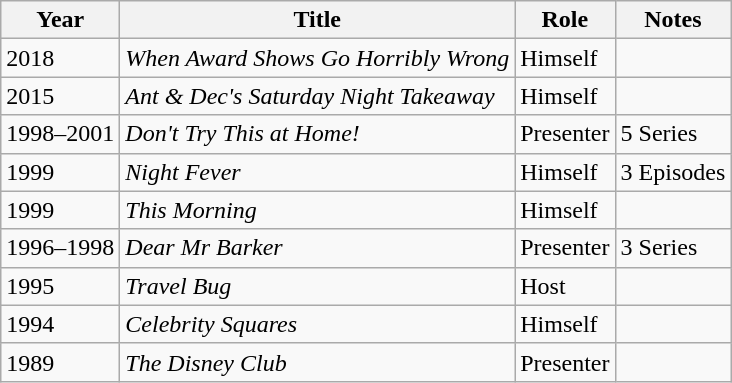<table class="wikitable">
<tr>
<th>Year</th>
<th>Title</th>
<th>Role</th>
<th>Notes</th>
</tr>
<tr>
<td>2018</td>
<td><em>When Award Shows Go Horribly Wrong</em></td>
<td>Himself</td>
<td></td>
</tr>
<tr>
<td>2015</td>
<td><em>Ant & Dec's Saturday Night Takeaway</em></td>
<td>Himself</td>
<td></td>
</tr>
<tr>
<td>1998–2001</td>
<td><em>Don't Try This at Home!</em></td>
<td>Presenter</td>
<td>5 Series</td>
</tr>
<tr>
<td>1999</td>
<td><em>Night Fever</em></td>
<td>Himself</td>
<td>3 Episodes</td>
</tr>
<tr>
<td>1999</td>
<td><em>This Morning</em></td>
<td>Himself</td>
<td></td>
</tr>
<tr>
<td>1996–1998</td>
<td><em>Dear Mr Barker</em></td>
<td>Presenter</td>
<td>3 Series</td>
</tr>
<tr>
<td>1995</td>
<td><em>Travel Bug</em></td>
<td>Host</td>
<td></td>
</tr>
<tr>
<td>1994</td>
<td><em>Celebrity Squares</em></td>
<td>Himself</td>
<td></td>
</tr>
<tr>
<td>1989</td>
<td><em>The Disney Club</em></td>
<td>Presenter</td>
<td></td>
</tr>
</table>
